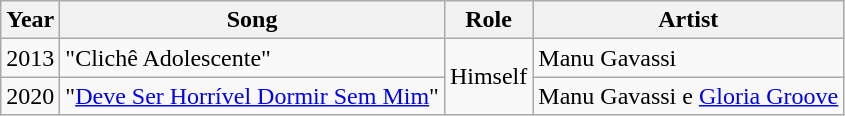<table class="wikitable">
<tr>
<th>Year</th>
<th>Song</th>
<th>Role</th>
<th>Artist</th>
</tr>
<tr>
<td>2013</td>
<td>"Clichê Adolescente"</td>
<td rowspan="2">Himself</td>
<td>Manu Gavassi</td>
</tr>
<tr>
<td>2020</td>
<td>"<a href='#'>Deve Ser Horrível Dormir Sem Mim</a>"</td>
<td>Manu Gavassi e <a href='#'>Gloria Groove</a></td>
</tr>
</table>
